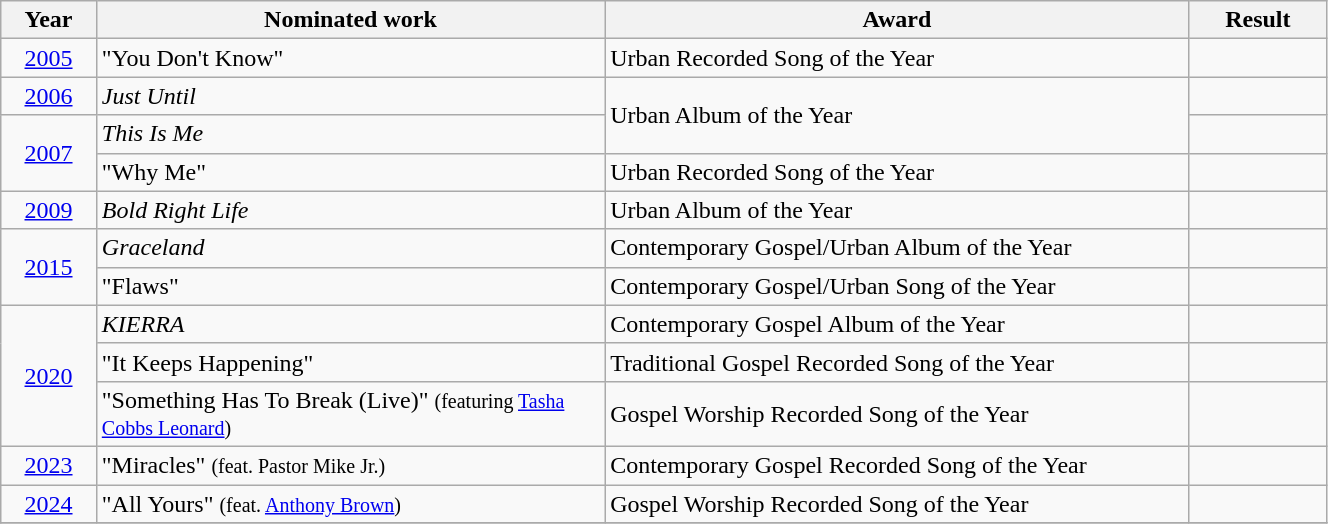<table class="wikitable" style="width:70%;">
<tr>
<th style="width:3%;">Year</th>
<th style="width:20%;">Nominated work</th>
<th style="width:23%;">Award</th>
<th style="width:5%;">Result</th>
</tr>
<tr>
<td align="center"><a href='#'>2005</a></td>
<td>"You Don't Know"</td>
<td>Urban Recorded Song of the Year</td>
<td></td>
</tr>
<tr>
<td align="center"><a href='#'>2006</a></td>
<td><em>Just Until</em></td>
<td rowspan="2">Urban Album of the Year</td>
<td></td>
</tr>
<tr>
<td align="center" rowspan="2"><a href='#'>2007</a></td>
<td><em>This Is Me</em></td>
<td></td>
</tr>
<tr>
<td>"Why Me"</td>
<td>Urban Recorded Song of the Year</td>
<td></td>
</tr>
<tr>
<td align="center"><a href='#'>2009</a></td>
<td><em>Bold Right Life</em></td>
<td>Urban Album of the Year</td>
<td></td>
</tr>
<tr>
<td align="center" rowspan="2"><a href='#'>2015</a></td>
<td><em>Graceland</em></td>
<td>Contemporary Gospel/Urban Album of the Year</td>
<td></td>
</tr>
<tr>
<td>"Flaws"</td>
<td>Contemporary Gospel/Urban Song of the Year</td>
<td></td>
</tr>
<tr>
<td align="center" rowspan="3"><a href='#'>2020</a></td>
<td><em>KIERRA</em></td>
<td>Contemporary Gospel Album of the Year</td>
<td></td>
</tr>
<tr>
<td>"It Keeps Happening"</td>
<td>Traditional Gospel Recorded Song of the Year</td>
<td></td>
</tr>
<tr>
<td>"Something Has To Break (Live)" <small>(featuring <a href='#'>Tasha Cobbs Leonard</a>)</small></td>
<td>Gospel Worship Recorded Song of the Year</td>
<td></td>
</tr>
<tr>
<td align="center"><a href='#'>2023</a></td>
<td>"Miracles" <small>(feat. Pastor Mike Jr.)</small></td>
<td>Contemporary Gospel Recorded Song of the Year</td>
<td></td>
</tr>
<tr>
<td align="center"><a href='#'>2024</a></td>
<td>"All Yours" <small>(feat. <a href='#'>Anthony Brown</a>)</small></td>
<td>Gospel Worship Recorded Song of the Year</td>
<td></td>
</tr>
<tr>
</tr>
</table>
